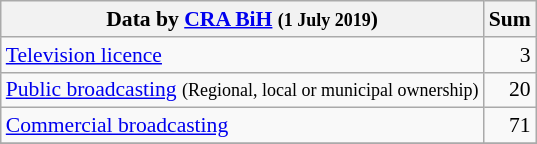<table class="wikitable" border="1" style="font-size: 90%">
<tr>
<th>Data by <a href='#'>CRA BiH</a> <small>(1 July 2019</small>)</th>
<th>Sum</th>
</tr>
<tr>
<td><a href='#'>Television licence</a></td>
<td style="text-align: right;">3</td>
</tr>
<tr>
<td><a href='#'>Public broadcasting</a> <small>(Regional, local or municipal ownership)</small></td>
<td style="text-align: right;">20</td>
</tr>
<tr>
<td><a href='#'>Commercial broadcasting</a></td>
<td style="text-align: right;">71</td>
</tr>
<tr>
</tr>
</table>
